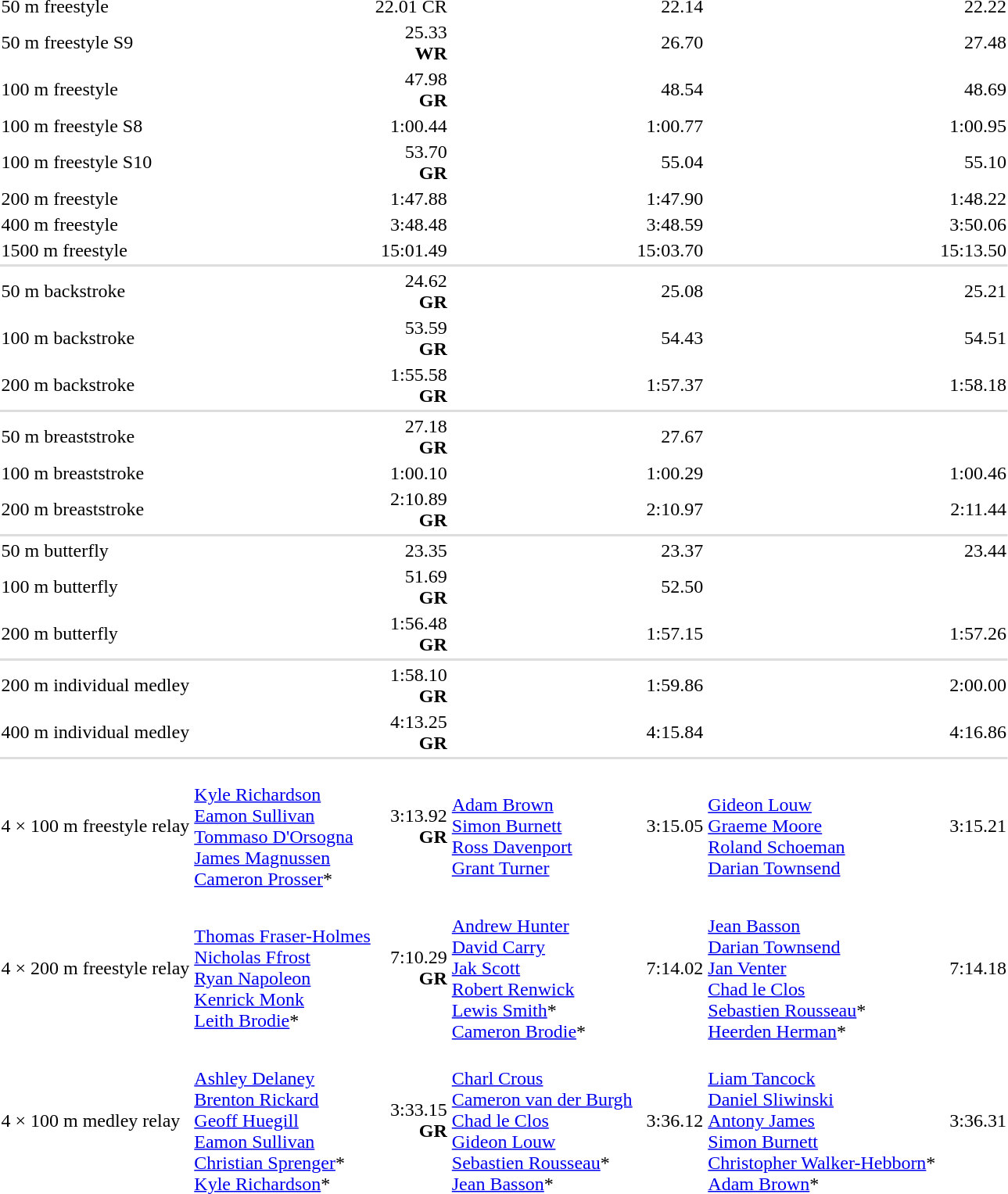<table>
<tr>
<td>50 m freestyle <br></td>
<td></td>
<td align="right">22.01 CR</td>
<td></td>
<td align="right">22.14</td>
<td></td>
<td align="right">22.22</td>
</tr>
<tr>
<td>50 m freestyle S9 <br></td>
<td></td>
<td align="right">25.33<br><strong>WR</strong></td>
<td></td>
<td align="right">26.70</td>
<td></td>
<td align="right">27.48</td>
</tr>
<tr>
<td>100 m freestyle <br></td>
<td></td>
<td align="right">47.98<br><strong>GR</strong></td>
<td></td>
<td align="right">48.54</td>
<td></td>
<td align="right">48.69</td>
</tr>
<tr>
<td>100 m freestyle S8 <br></td>
<td></td>
<td align="right">1:00.44</td>
<td></td>
<td align="right">1:00.77</td>
<td></td>
<td align="right">1:00.95</td>
</tr>
<tr>
<td>100 m freestyle S10 <br></td>
<td></td>
<td align="right">53.70<br><strong>GR</strong></td>
<td></td>
<td align="right">55.04</td>
<td></td>
<td align="right">55.10</td>
</tr>
<tr>
<td>200 m freestyle <br></td>
<td></td>
<td align="right">1:47.88</td>
<td></td>
<td align="right">1:47.90</td>
<td></td>
<td align="right">1:48.22</td>
</tr>
<tr>
<td>400 m freestyle <br></td>
<td></td>
<td align="right">3:48.48</td>
<td></td>
<td align="right">3:48.59</td>
<td></td>
<td align="right">3:50.06</td>
</tr>
<tr>
<td>1500 m freestyle <br></td>
<td></td>
<td align="right">15:01.49</td>
<td></td>
<td align="right">15:03.70</td>
<td></td>
<td align="right">15:13.50</td>
</tr>
<tr bgcolor=#DDDDDD>
<td colspan=7></td>
</tr>
<tr>
<td>50 m backstroke <br></td>
<td></td>
<td align="right">24.62<br><strong>GR</strong></td>
<td></td>
<td align="right">25.08</td>
<td></td>
<td align="right">25.21</td>
</tr>
<tr>
<td>100 m backstroke <br></td>
<td></td>
<td align="right">53.59<br><strong>GR</strong></td>
<td></td>
<td align="right">54.43</td>
<td></td>
<td align="right">54.51</td>
</tr>
<tr>
<td>200 m backstroke <br></td>
<td></td>
<td align="right">1:55.58<br><strong>GR</strong></td>
<td></td>
<td align="right">1:57.37</td>
<td></td>
<td align="right">1:58.18</td>
</tr>
<tr bgcolor=#DDDDDD>
<td colspan=7></td>
</tr>
<tr>
<td>50 m breaststroke <br></td>
<td></td>
<td align="right">27.18<br><strong>GR</strong></td>
<td><br></td>
<td align="right">27.67</td>
<td></td>
<td></td>
</tr>
<tr>
<td>100 m breaststroke <br></td>
<td></td>
<td align="right">1:00.10</td>
<td></td>
<td align="right">1:00.29</td>
<td></td>
<td align="right">1:00.46</td>
</tr>
<tr>
<td>200 m breaststroke <br></td>
<td></td>
<td align="right">2:10.89<br><strong>GR</strong></td>
<td></td>
<td align="right">2:10.97</td>
<td></td>
<td align="right">2:11.44</td>
</tr>
<tr bgcolor=#DDDDDD>
<td colspan=7></td>
</tr>
<tr>
<td>50 m butterfly <br></td>
<td></td>
<td align="right">23.35</td>
<td></td>
<td align="right">23.37</td>
<td></td>
<td align="right">23.44</td>
</tr>
<tr>
<td>100 m butterfly <br></td>
<td></td>
<td align="right">51.69<br><strong>GR</strong></td>
<td><br></td>
<td align="right">52.50</td>
<td></td>
<td></td>
</tr>
<tr>
<td>200 m butterfly <br></td>
<td></td>
<td align="right">1:56.48<br><strong>GR</strong></td>
<td></td>
<td align="right">1:57.15</td>
<td></td>
<td align="right">1:57.26</td>
</tr>
<tr bgcolor=#DDDDDD>
<td colspan=7></td>
</tr>
<tr>
<td>200 m individual medley <br></td>
<td></td>
<td align="right">1:58.10<br><strong>GR</strong></td>
<td></td>
<td align="right">1:59.86</td>
<td></td>
<td align="right">2:00.00</td>
</tr>
<tr>
<td>400 m individual medley <br></td>
<td></td>
<td align="right">4:13.25<br><strong>GR</strong></td>
<td></td>
<td align="right">4:15.84</td>
<td></td>
<td align="right">4:16.86</td>
</tr>
<tr bgcolor=#DDDDDD>
<td colspan=7></td>
</tr>
<tr>
<td>4 × 100 m freestyle relay <br></td>
<td><br><a href='#'>Kyle Richardson</a><br><a href='#'>Eamon Sullivan</a><br><a href='#'>Tommaso D'Orsogna</a><br><a href='#'>James Magnussen</a><br><a href='#'>Cameron Prosser</a>*</td>
<td align="right">3:13.92<br><strong>GR</strong></td>
<td><br><a href='#'>Adam Brown</a><br><a href='#'>Simon Burnett</a><br><a href='#'>Ross Davenport</a><br><a href='#'>Grant Turner</a></td>
<td align="right">3:15.05</td>
<td><br><a href='#'>Gideon Louw</a><br><a href='#'>Graeme Moore</a><br><a href='#'>Roland Schoeman</a><br><a href='#'>Darian Townsend</a></td>
<td align="right">3:15.21</td>
</tr>
<tr>
<td>4 × 200 m freestyle relay <br></td>
<td><br><a href='#'>Thomas Fraser-Holmes</a><br><a href='#'>Nicholas Ffrost</a><br><a href='#'>Ryan Napoleon</a><br><a href='#'>Kenrick Monk</a><br><a href='#'>Leith Brodie</a>*</td>
<td align="right">7:10.29<br><strong>GR</strong></td>
<td><br><a href='#'>Andrew Hunter</a><br><a href='#'>David Carry</a><br><a href='#'>Jak Scott</a><br><a href='#'>Robert Renwick</a><br><a href='#'>Lewis Smith</a>*<br><a href='#'>Cameron Brodie</a>*</td>
<td align="right">7:14.02</td>
<td><br><a href='#'>Jean Basson</a><br><a href='#'>Darian Townsend</a><br><a href='#'>Jan Venter</a><br><a href='#'>Chad le Clos</a><br><a href='#'>Sebastien Rousseau</a>*<br><a href='#'>Heerden Herman</a>*</td>
<td align="right">7:14.18</td>
</tr>
<tr>
<td>4 × 100 m medley relay <br></td>
<td><br><a href='#'>Ashley Delaney</a><br><a href='#'>Brenton Rickard</a><br><a href='#'>Geoff Huegill</a><br><a href='#'>Eamon Sullivan</a><br><a href='#'>Christian Sprenger</a>*<br><a href='#'>Kyle Richardson</a>*</td>
<td align="right">3:33.15<br><strong>GR</strong></td>
<td><br><a href='#'>Charl Crous</a><br><a href='#'>Cameron van der Burgh</a><br><a href='#'>Chad le Clos</a><br><a href='#'>Gideon Louw</a><br><a href='#'>Sebastien Rousseau</a>*<br><a href='#'>Jean Basson</a>*</td>
<td align="right">3:36.12</td>
<td><br><a href='#'>Liam Tancock</a><br><a href='#'>Daniel Sliwinski</a><br><a href='#'>Antony James</a><br><a href='#'>Simon Burnett</a><br><a href='#'>Christopher Walker-Hebborn</a>*<br><a href='#'>Adam Brown</a>*</td>
<td align="right">3:36.31</td>
</tr>
</table>
